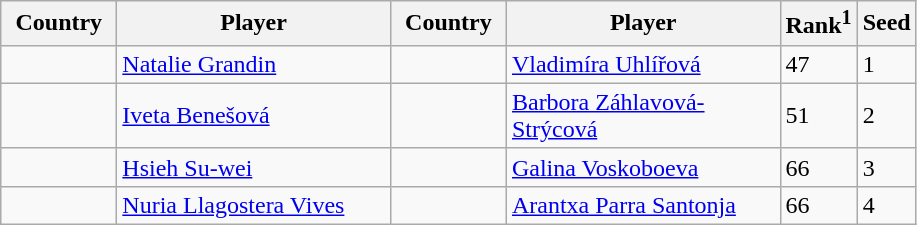<table class="sortable wikitable">
<tr>
<th width="70">Country</th>
<th width="175">Player</th>
<th width="70">Country</th>
<th width="175">Player</th>
<th>Rank<sup>1</sup></th>
<th>Seed</th>
</tr>
<tr>
<td></td>
<td><a href='#'>Natalie Grandin</a></td>
<td></td>
<td><a href='#'>Vladimíra Uhlířová</a></td>
<td>47</td>
<td>1</td>
</tr>
<tr>
<td></td>
<td><a href='#'>Iveta Benešová</a></td>
<td></td>
<td><a href='#'>Barbora Záhlavová-Strýcová</a></td>
<td>51</td>
<td>2</td>
</tr>
<tr>
<td></td>
<td><a href='#'>Hsieh Su-wei</a></td>
<td></td>
<td><a href='#'>Galina Voskoboeva</a></td>
<td>66</td>
<td>3</td>
</tr>
<tr>
<td></td>
<td><a href='#'>Nuria Llagostera Vives</a></td>
<td></td>
<td><a href='#'>Arantxa Parra Santonja</a></td>
<td>66</td>
<td>4</td>
</tr>
</table>
